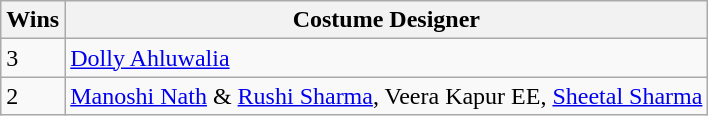<table class="wikitable">
<tr>
<th>Wins</th>
<th>Costume Designer</th>
</tr>
<tr>
<td>3</td>
<td><a href='#'>Dolly Ahluwalia</a></td>
</tr>
<tr>
<td>2</td>
<td><a href='#'>Manoshi Nath</a> & <a href='#'>Rushi Sharma</a>, Veera Kapur EE, <a href='#'>Sheetal Sharma</a><br></td>
</tr>
</table>
